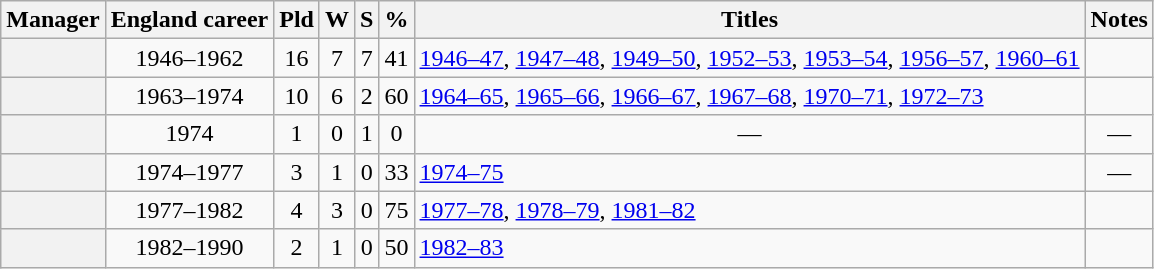<table class="wikitable sortable plainrowheaders" style="text-align:center;">
<tr>
<th scope=col>Manager</th>
<th scope=col>England career</th>
<th scope=col>Pld</th>
<th scope=col>W</th>
<th scope=col>S</th>
<th scope=col>%</th>
<th>Titles</th>
<th class=unsortable scope=col>Notes</th>
</tr>
<tr>
<th scope=row style="text-align: left;"></th>
<td>1946–1962</td>
<td>16</td>
<td>7</td>
<td>7</td>
<td>41</td>
<td style="text-align: left;"><a href='#'>1946–47</a>, <a href='#'>1947–48</a>, <a href='#'>1949–50</a>, <a href='#'>1952–53</a>, <a href='#'>1953–54</a>, <a href='#'>1956–57</a>, <a href='#'>1960–61</a></td>
<td></td>
</tr>
<tr>
<th scope=row style="text-align: left;"></th>
<td>1963–1974</td>
<td>10</td>
<td>6</td>
<td>2</td>
<td>60</td>
<td style="text-align: left;"><a href='#'>1964–65</a>, <a href='#'>1965–66</a>, <a href='#'>1966–67</a>, <a href='#'>1967–68</a>, <a href='#'>1970–71</a>, <a href='#'>1972–73</a></td>
<td></td>
</tr>
<tr>
<th scope=row style="text-align: left;"></th>
<td>1974</td>
<td>1</td>
<td>0</td>
<td>1</td>
<td>0</td>
<td>—</td>
<td>—</td>
</tr>
<tr>
<th scope=row style="text-align: left;"></th>
<td>1974–1977</td>
<td>3</td>
<td>1</td>
<td>0</td>
<td>33</td>
<td style="text-align: left;"><a href='#'>1974–75</a></td>
<td>—</td>
</tr>
<tr>
<th scope=row style="text-align: left;"></th>
<td>1977–1982</td>
<td>4</td>
<td>3</td>
<td>0</td>
<td>75</td>
<td style="text-align: left;"><a href='#'>1977–78</a>, <a href='#'>1978–79</a>, <a href='#'>1981–82</a></td>
<td></td>
</tr>
<tr>
<th scope=row style="text-align: left;"></th>
<td>1982–1990</td>
<td>2</td>
<td>1</td>
<td>0</td>
<td>50</td>
<td style="text-align: left;"><a href='#'>1982–83</a></td>
<td></td>
</tr>
</table>
